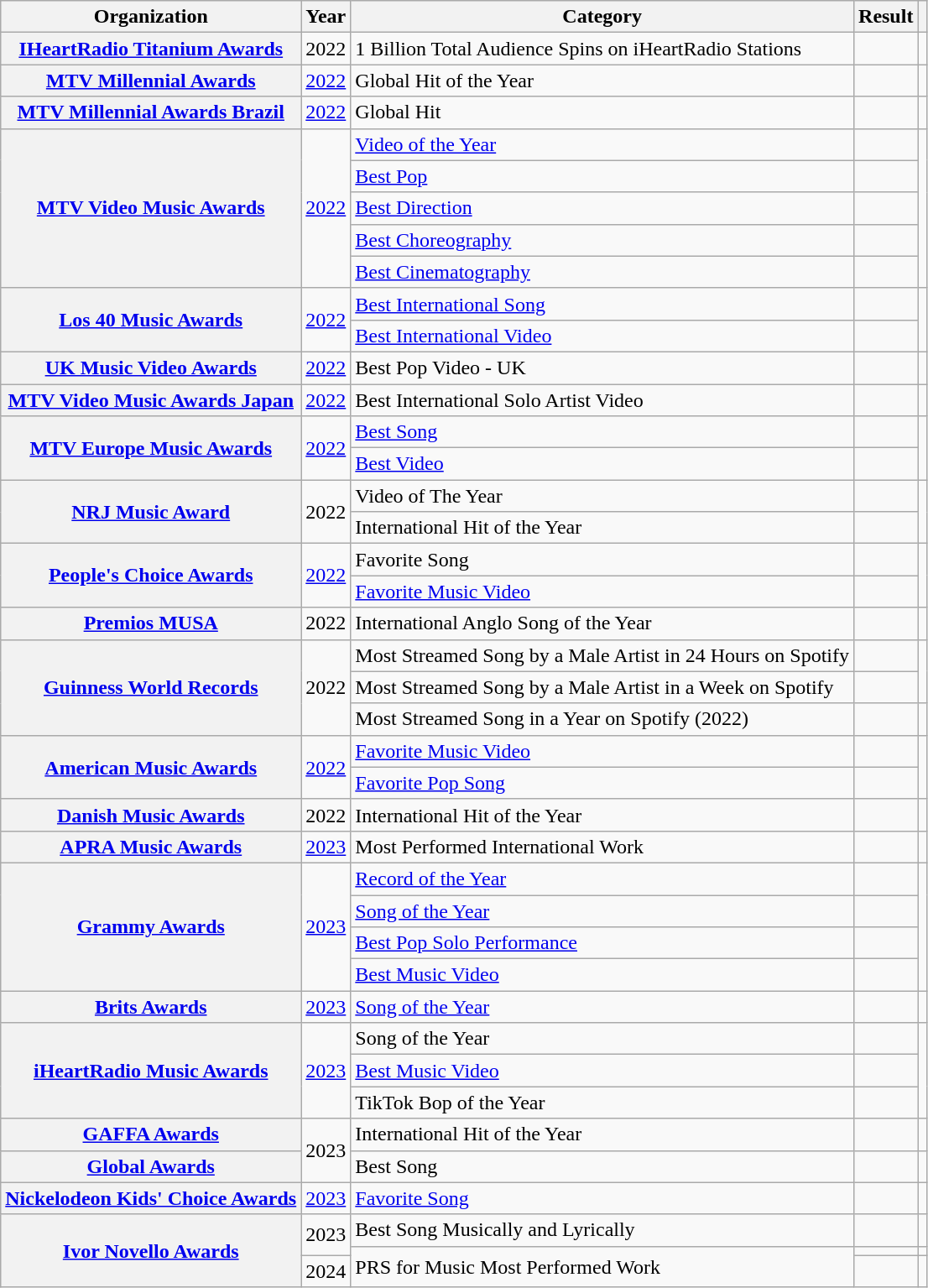<table class="wikitable sortable plainrowheaders" style="border:none; margin:0;">
<tr>
<th scope="col">Organization</th>
<th scope="col">Year</th>
<th scope="col">Category</th>
<th scope="col">Result</th>
<th class="unsortable" scope="col"></th>
</tr>
<tr>
<th scope="row"><a href='#'>IHeartRadio Titanium Awards</a></th>
<td>2022</td>
<td>1 Billion Total Audience Spins on iHeartRadio Stations</td>
<td></td>
<td></td>
</tr>
<tr>
<th scope="row"><a href='#'>MTV Millennial Awards</a></th>
<td><a href='#'>2022</a></td>
<td>Global Hit of the Year</td>
<td></td>
<td></td>
</tr>
<tr>
<th scope="row"><a href='#'>MTV Millennial Awards Brazil</a></th>
<td><a href='#'>2022</a></td>
<td>Global Hit</td>
<td></td>
<td></td>
</tr>
<tr>
<th rowspan="5" scope="row"><a href='#'>MTV Video Music Awards</a></th>
<td rowspan="5"><a href='#'>2022</a></td>
<td><a href='#'>Video of the Year</a></td>
<td></td>
<td rowspan="5"></td>
</tr>
<tr>
<td><a href='#'>Best Pop</a></td>
<td></td>
</tr>
<tr>
<td><a href='#'>Best Direction</a></td>
<td></td>
</tr>
<tr>
<td><a href='#'>Best Choreography</a></td>
<td></td>
</tr>
<tr>
<td><a href='#'>Best Cinematography</a></td>
<td></td>
</tr>
<tr>
<th rowspan="2" scope="row"><a href='#'>Los 40 Music Awards</a></th>
<td rowspan="2"><a href='#'>2022</a></td>
<td><a href='#'>Best International Song</a></td>
<td></td>
<td rowspan="2"></td>
</tr>
<tr>
<td><a href='#'>Best International Video</a></td>
<td></td>
</tr>
<tr>
<th scope="row"><a href='#'>UK Music Video Awards</a></th>
<td><a href='#'>2022</a></td>
<td>Best Pop Video - UK</td>
<td></td>
<td></td>
</tr>
<tr>
<th scope="row"><a href='#'>MTV Video Music Awards Japan</a></th>
<td><a href='#'>2022</a></td>
<td>Best International Solo Artist Video</td>
<td></td>
<td></td>
</tr>
<tr>
<th rowspan="2" scope="row"><a href='#'>MTV Europe Music Awards</a></th>
<td rowspan="2"><a href='#'>2022</a></td>
<td><a href='#'>Best Song</a></td>
<td></td>
<td rowspan="2"></td>
</tr>
<tr>
<td><a href='#'>Best Video</a></td>
<td></td>
</tr>
<tr>
<th rowspan="2" scope="row"><a href='#'>NRJ Music Award</a></th>
<td rowspan="2">2022</td>
<td>Video of The Year</td>
<td></td>
<td rowspan="2"></td>
</tr>
<tr>
<td>International Hit of the Year</td>
<td></td>
</tr>
<tr>
<th rowspan="2" scope="row"><a href='#'>People's Choice Awards</a></th>
<td rowspan="2"><a href='#'>2022</a></td>
<td>Favorite Song</td>
<td></td>
<td rowspan="2"></td>
</tr>
<tr>
<td><a href='#'>Favorite Music Video</a></td>
<td></td>
</tr>
<tr>
<th scope="row"><a href='#'>Premios MUSA</a></th>
<td>2022</td>
<td>International Anglo Song of the Year</td>
<td></td>
<td></td>
</tr>
<tr>
<th rowspan="3" scope="row"><a href='#'>Guinness World Records</a></th>
<td rowspan="3">2022</td>
<td>Most Streamed Song by a Male Artist in 24 Hours on Spotify</td>
<td></td>
<td rowspan="2"></td>
</tr>
<tr>
<td>Most Streamed Song by a Male Artist in a Week on Spotify</td>
<td></td>
</tr>
<tr>
<td>Most Streamed Song in a Year on Spotify (2022)</td>
<td></td>
<td></td>
</tr>
<tr>
<th rowspan="2" scope="row"><a href='#'>American Music Awards</a></th>
<td rowspan="2"><a href='#'>2022</a></td>
<td><a href='#'>Favorite Music Video</a></td>
<td></td>
<td rowspan="2"></td>
</tr>
<tr>
<td><a href='#'>Favorite Pop Song</a></td>
<td></td>
</tr>
<tr>
<th scope="row"><a href='#'>Danish Music Awards</a></th>
<td>2022</td>
<td>International Hit of the Year</td>
<td></td>
<td></td>
</tr>
<tr>
<th scope="row"><a href='#'>APRA Music Awards</a></th>
<td><a href='#'>2023</a></td>
<td>Most Performed International Work</td>
<td></td>
<td></td>
</tr>
<tr>
<th rowspan="4" scope="row"><a href='#'>Grammy Awards</a></th>
<td rowspan="4"><a href='#'>2023</a></td>
<td><a href='#'>Record of the Year</a></td>
<td></td>
<td rowspan="4"></td>
</tr>
<tr>
<td><a href='#'>Song of the Year</a></td>
<td></td>
</tr>
<tr>
<td><a href='#'>Best Pop Solo Performance</a></td>
<td></td>
</tr>
<tr>
<td><a href='#'>Best Music Video</a></td>
<td></td>
</tr>
<tr>
<th scope="row"><a href='#'>Brits Awards</a></th>
<td><a href='#'>2023</a></td>
<td><a href='#'>Song of the Year</a></td>
<td></td>
<td></td>
</tr>
<tr>
<th rowspan="3" scope="row"><a href='#'>iHeartRadio Music Awards</a></th>
<td rowspan="3"><a href='#'>2023</a></td>
<td>Song of the Year</td>
<td></td>
<td rowspan="3"></td>
</tr>
<tr>
<td><a href='#'>Best Music Video</a></td>
<td></td>
</tr>
<tr>
<td>TikTok Bop of the Year</td>
<td></td>
</tr>
<tr>
<th scope="row"><a href='#'>GAFFA Awards</a></th>
<td rowspan="2">2023</td>
<td>International Hit of the Year</td>
<td></td>
<td></td>
</tr>
<tr>
<th scope="row"><a href='#'>Global Awards</a></th>
<td>Best Song</td>
<td></td>
<td></td>
</tr>
<tr>
<th scope="row"><a href='#'>Nickelodeon Kids' Choice Awards</a></th>
<td><a href='#'>2023</a></td>
<td><a href='#'>Favorite Song</a></td>
<td></td>
<td></td>
</tr>
<tr>
<th rowspan="3" scope="row"><a href='#'>Ivor Novello Awards</a></th>
<td rowspan="2">2023</td>
<td>Best Song Musically and Lyrically</td>
<td></td>
<td></td>
</tr>
<tr>
<td rowspan="2">PRS for Music Most Performed Work</td>
<td></td>
<td></td>
</tr>
<tr>
<td>2024</td>
<td></td>
<td></td>
</tr>
</table>
